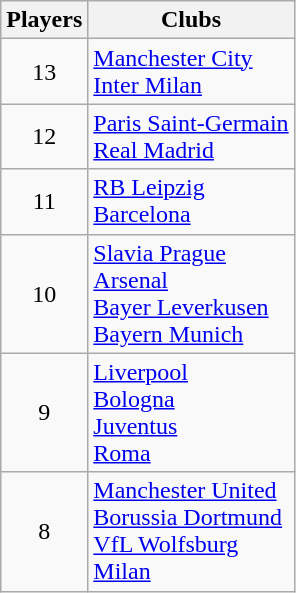<table class="wikitable">
<tr>
<th>Players</th>
<th>Clubs</th>
</tr>
<tr>
<td align="center">13</td>
<td> <a href='#'>Manchester City</a><br> <a href='#'>Inter Milan</a></td>
</tr>
<tr>
<td align="center">12</td>
<td> <a href='#'>Paris Saint-Germain</a><br> <a href='#'>Real Madrid</a></td>
</tr>
<tr>
<td align="center">11</td>
<td> <a href='#'>RB Leipzig</a><br> <a href='#'>Barcelona</a></td>
</tr>
<tr>
<td align="center">10</td>
<td> <a href='#'>Slavia Prague</a><br> <a href='#'>Arsenal</a><br> <a href='#'>Bayer Leverkusen</a><br> <a href='#'>Bayern Munich</a></td>
</tr>
<tr>
<td align="center">9</td>
<td> <a href='#'>Liverpool</a><br> <a href='#'>Bologna</a><br> <a href='#'>Juventus</a><br> <a href='#'>Roma</a></td>
</tr>
<tr>
<td align="center">8</td>
<td> <a href='#'>Manchester United</a><br> <a href='#'>Borussia Dortmund</a><br> <a href='#'>VfL Wolfsburg</a><br> <a href='#'>Milan</a></td>
</tr>
</table>
